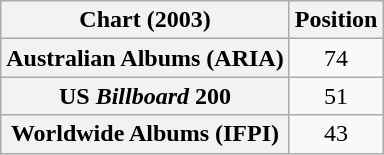<table class="wikitable sortable plainrowheaders" style="text-align:center;">
<tr>
<th scope="col">Chart (2003)</th>
<th scope="col">Position</th>
</tr>
<tr>
<th scope="row">Australian Albums (ARIA)</th>
<td>74</td>
</tr>
<tr>
<th scope="row">US <em>Billboard</em> 200</th>
<td>51</td>
</tr>
<tr>
<th scope="row">Worldwide Albums (IFPI)</th>
<td>43</td>
</tr>
</table>
